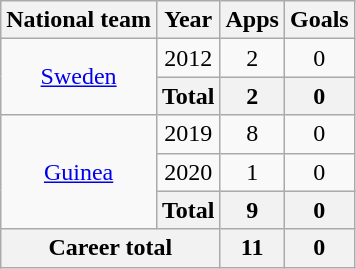<table class="wikitable" style="text-align:center">
<tr>
<th>National team</th>
<th>Year</th>
<th>Apps</th>
<th>Goals</th>
</tr>
<tr>
<td rowspan="2"><a href='#'>Sweden</a></td>
<td>2012</td>
<td>2</td>
<td>0</td>
</tr>
<tr>
<th>Total</th>
<th>2</th>
<th>0</th>
</tr>
<tr>
<td rowspan="3"><a href='#'>Guinea</a></td>
<td>2019</td>
<td>8</td>
<td>0</td>
</tr>
<tr>
<td>2020</td>
<td>1</td>
<td>0</td>
</tr>
<tr>
<th>Total</th>
<th>9</th>
<th>0</th>
</tr>
<tr>
<th colspan="2">Career total</th>
<th>11</th>
<th>0</th>
</tr>
</table>
